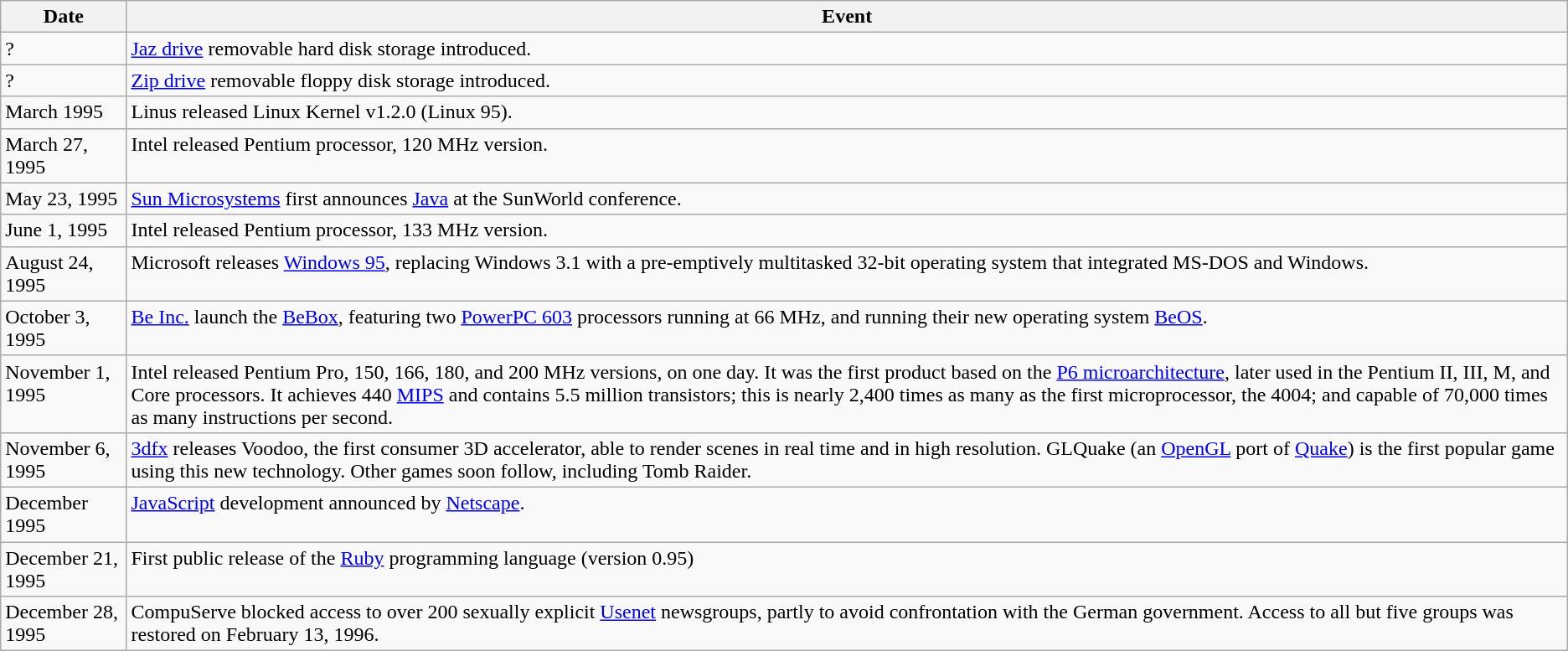<table class="wikitable sortable">
<tr>
<th>Date</th>
<th class="unsortable">Event</th>
</tr>
<tr valign="top">
<td>?</td>
<td><a href='#'>Jaz drive</a> removable hard disk storage introduced.</td>
</tr>
<tr valign="top">
<td>?</td>
<td><a href='#'>Zip drive</a> removable floppy disk storage introduced.</td>
</tr>
<tr valign="top">
<td>March 1995</td>
<td>Linus released Linux Kernel v1.2.0 (Linux 95).</td>
</tr>
<tr valign="top">
<td>March 27, 1995</td>
<td>Intel released Pentium processor, 120 MHz version.</td>
</tr>
<tr valign="top">
<td>May 23, 1995</td>
<td><a href='#'>Sun Microsystems</a> first announces <a href='#'>Java</a> at the SunWorld conference.</td>
</tr>
<tr valign="top">
<td>June 1, 1995</td>
<td>Intel released Pentium processor, 133 MHz version.</td>
</tr>
<tr valign="top">
<td>August 24, 1995</td>
<td>Microsoft releases <a href='#'>Windows 95</a>, replacing Windows 3.1 with a pre-emptively multitasked 32-bit operating system that integrated MS-DOS and Windows.</td>
</tr>
<tr valign="top">
<td>October 3, 1995</td>
<td><a href='#'>Be Inc.</a> launch the <a href='#'>BeBox</a>, featuring two <a href='#'>PowerPC 603</a> processors running at 66 MHz, and running their new operating system <a href='#'>BeOS</a>.</td>
</tr>
<tr valign="top">
<td>November 1, 1995</td>
<td>Intel released Pentium Pro, 150, 166, 180, and 200 MHz versions, on one day. It was the first product based on the <a href='#'>P6 microarchitecture</a>, later used in the Pentium II, III, M, and Core processors. It achieves 440 <a href='#'>MIPS</a> and contains 5.5 million transistors; this is nearly 2,400 times as many as the first microprocessor, the 4004; and capable of 70,000 times as many instructions per second.</td>
</tr>
<tr valign="top">
<td>November 6, 1995</td>
<td><a href='#'>3dfx</a> releases Voodoo, the first consumer 3D accelerator, able to render scenes in real time and in high resolution. GLQuake (an <a href='#'>OpenGL</a> port of <a href='#'>Quake</a>) is the first popular game using this new technology. Other games soon follow, including Tomb Raider.</td>
</tr>
<tr valign="top">
<td>December 1995</td>
<td><a href='#'>JavaScript</a> development announced by <a href='#'>Netscape</a>.</td>
</tr>
<tr valign="top">
<td>December 21, 1995</td>
<td>First public release of the <a href='#'>Ruby</a> programming language (version 0.95)</td>
</tr>
<tr valign="top">
<td>December 28, 1995</td>
<td>CompuServe blocked access to over 200 sexually explicit <a href='#'>Usenet</a> newsgroups, partly to avoid confrontation with the German government. Access to all but five groups was restored on February 13, 1996.</td>
</tr>
</table>
